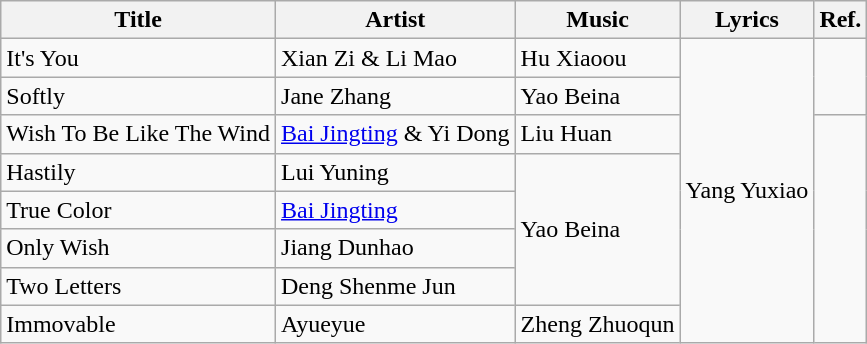<table class="wikitable sortable">
<tr>
<th>Title</th>
<th>Artist</th>
<th>Music</th>
<th>Lyrics</th>
<th>Ref.</th>
</tr>
<tr>
<td>It's You<br></td>
<td>Xian Zi & Li Mao</td>
<td>Hu Xiaoou</td>
<td Rowspan=8>Yang Yuxiao</td>
<td Rowspan=2></td>
</tr>
<tr>
<td>Softly<br></td>
<td>Jane Zhang</td>
<td>Yao Beina</td>
</tr>
<tr>
<td>Wish To Be Like The Wind</td>
<td><a href='#'>Bai Jingting</a> & Yi Dong</td>
<td>Liu Huan</td>
<td rowspan=6></td>
</tr>
<tr>
<td>Hastily</td>
<td>Lui Yuning</td>
<td Rowspan=4>Yao Beina</td>
</tr>
<tr>
<td>True Color</td>
<td><a href='#'>Bai Jingting</a></td>
</tr>
<tr>
<td>Only Wish</td>
<td>Jiang Dunhao</td>
</tr>
<tr>
<td>Two Letters</td>
<td>Deng Shenme Jun</td>
</tr>
<tr>
<td>Immovable</td>
<td>Ayueyue</td>
<td>Zheng Zhuoqun</td>
</tr>
</table>
